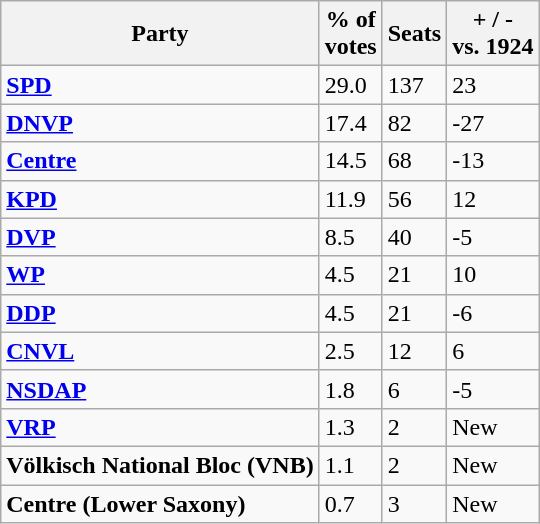<table class="wikitable floatright">
<tr>
<th>Party</th>
<th>% of<br>votes</th>
<th>Seats</th>
<th>+ / -<br>vs. 1924</th>
</tr>
<tr>
<td><a href='#'><strong>SPD</strong></a></td>
<td>29.0</td>
<td>137</td>
<td>23</td>
</tr>
<tr>
<td><a href='#'><strong>DNVP</strong></a></td>
<td>17.4</td>
<td>82</td>
<td>-27</td>
</tr>
<tr>
<td><a href='#'><strong>Centre</strong></a></td>
<td>14.5</td>
<td>68</td>
<td>-13</td>
</tr>
<tr>
<td><a href='#'><strong>KPD</strong></a></td>
<td>11.9</td>
<td>56</td>
<td>12</td>
</tr>
<tr>
<td><a href='#'><strong>DVP</strong></a></td>
<td>8.5</td>
<td>40</td>
<td>-5</td>
</tr>
<tr>
<td><a href='#'><strong>WP</strong></a></td>
<td>4.5</td>
<td>21</td>
<td>10</td>
</tr>
<tr>
<td><a href='#'><strong>DDP</strong></a></td>
<td>4.5</td>
<td>21</td>
<td>-6</td>
</tr>
<tr>
<td><a href='#'><strong>CNVL</strong></a></td>
<td>2.5</td>
<td>12</td>
<td>6</td>
</tr>
<tr>
<td><strong><a href='#'>NSDAP</a></strong></td>
<td>1.8</td>
<td>6</td>
<td>-5</td>
</tr>
<tr>
<td><a href='#'><strong>VRP</strong></a></td>
<td>1.3</td>
<td>2</td>
<td>New</td>
</tr>
<tr>
<td><strong>Völkisch National Bloc (VNB)</strong></td>
<td>1.1</td>
<td>2</td>
<td>New</td>
</tr>
<tr>
<td><strong>Centre (Lower Saxony)</strong></td>
<td>0.7</td>
<td>3</td>
<td>New</td>
</tr>
</table>
